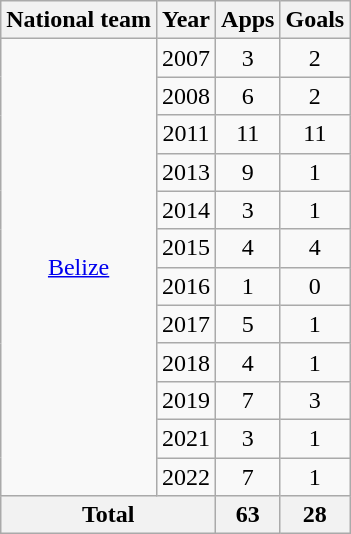<table class="wikitable" style="text-align:center">
<tr>
<th>National team</th>
<th>Year</th>
<th>Apps</th>
<th>Goals</th>
</tr>
<tr>
<td rowspan="12"><a href='#'>Belize</a></td>
<td>2007</td>
<td>3</td>
<td>2</td>
</tr>
<tr>
<td>2008</td>
<td>6</td>
<td>2</td>
</tr>
<tr>
<td>2011</td>
<td>11</td>
<td>11</td>
</tr>
<tr>
<td>2013</td>
<td>9</td>
<td>1</td>
</tr>
<tr>
<td>2014</td>
<td>3</td>
<td>1</td>
</tr>
<tr>
<td>2015</td>
<td>4</td>
<td>4</td>
</tr>
<tr>
<td>2016</td>
<td>1</td>
<td>0</td>
</tr>
<tr>
<td>2017</td>
<td>5</td>
<td>1</td>
</tr>
<tr>
<td>2018</td>
<td>4</td>
<td>1</td>
</tr>
<tr>
<td>2019</td>
<td>7</td>
<td>3</td>
</tr>
<tr>
<td>2021</td>
<td>3</td>
<td>1</td>
</tr>
<tr>
<td>2022</td>
<td>7</td>
<td>1</td>
</tr>
<tr>
<th colspan="2">Total</th>
<th>63</th>
<th>28</th>
</tr>
</table>
